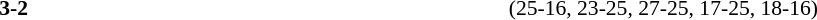<table width=100% cellspacing=1>
<tr>
<th width=20%></th>
<th width=12%></th>
<th width=20%></th>
<th width=33%></th>
<td></td>
</tr>
<tr style=font-size:90%>
<td align=right></td>
<td align=center><strong>3-2</strong></td>
<td></td>
<td>(25-16, 23-25, 27-25, 17-25, 18-16)</td>
</tr>
</table>
